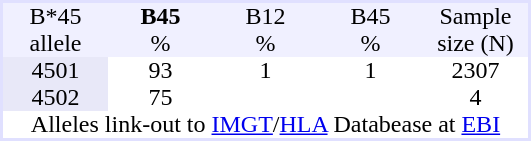<table border="0" cellspacing="0" cellpadding="0" align="left" style="text-align:center; background:#ffffff; margin-right: 3em; border:2px #e0e0ff solid;">
<tr style="background:#f0f0ff">
<td style="width:70px">B*45</td>
<td style="width:70px"><strong>B45</strong></td>
<td style="width:70px">B12</td>
<td style="width:70px">B45</td>
<td style="width:70px">Sample</td>
</tr>
<tr style="background:#f0f0ff">
<td>allele</td>
<td>%</td>
<td>%</td>
<td>%</td>
<td>size (N)</td>
</tr>
<tr>
<td style = "background:#e8e8f8">4501</td>
<td>93</td>
<td>1</td>
<td>1</td>
<td>2307</td>
</tr>
<tr>
<td style = "background:#e8e8f8">4502</td>
<td>75</td>
<td></td>
<td></td>
<td>4</td>
</tr>
<tr>
<td colspan = 5>Alleles link-out to <a href='#'>IMGT</a>/<a href='#'>HLA</a> Databease at <a href='#'>EBI</a></td>
</tr>
</table>
